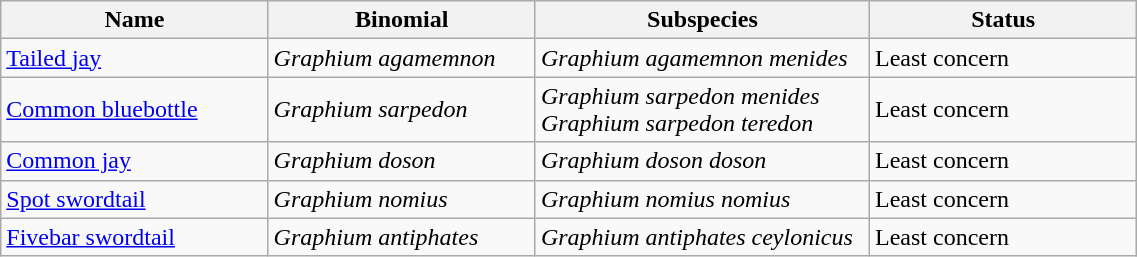<table width=60% class="wikitable">
<tr>
<th width=20%>Name</th>
<th width=20%>Binomial</th>
<th width=25%>Subspecies</th>
<th width=20%>Status</th>
</tr>
<tr>
<td><a href='#'>Tailed jay</a><br>
</td>
<td><em>Graphium agamemnon</em></td>
<td><em>Graphium agamemnon menides</em></td>
<td>Least concern</td>
</tr>
<tr>
<td><a href='#'>Common bluebottle</a><br>
</td>
<td><em>Graphium sarpedon</em></td>
<td><em>Graphium sarpedon menides</em><br><em>Graphium sarpedon teredon</em></td>
<td>Least concern</td>
</tr>
<tr>
<td><a href='#'>Common jay</a><br>
</td>
<td><em>Graphium doson</em></td>
<td><em>Graphium doson doson</em></td>
<td>Least concern</td>
</tr>
<tr>
<td><a href='#'>Spot swordtail</a><br>
</td>
<td><em>Graphium nomius</em></td>
<td><em>Graphium nomius nomius</em></td>
<td>Least concern</td>
</tr>
<tr>
<td><a href='#'>Fivebar swordtail</a><br>
</td>
<td><em>Graphium antiphates</em></td>
<td><em>Graphium antiphates ceylonicus</em></td>
<td>Least concern</td>
</tr>
</table>
